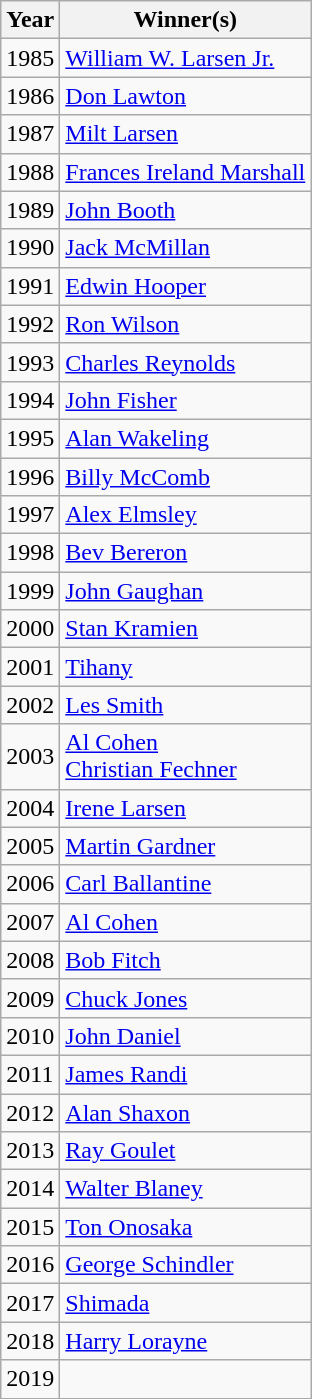<table class="wikitable sortable">
<tr>
<th>Year</th>
<th>Winner(s)</th>
</tr>
<tr>
<td>1985</td>
<td><a href='#'>William W. Larsen Jr.</a></td>
</tr>
<tr>
<td>1986</td>
<td><a href='#'>Don Lawton</a></td>
</tr>
<tr>
<td>1987</td>
<td><a href='#'>Milt Larsen</a></td>
</tr>
<tr>
<td>1988</td>
<td><a href='#'>Frances Ireland Marshall</a></td>
</tr>
<tr>
<td>1989</td>
<td><a href='#'>John Booth</a></td>
</tr>
<tr>
<td>1990</td>
<td><a href='#'>Jack McMillan</a></td>
</tr>
<tr>
<td>1991</td>
<td><a href='#'>Edwin Hooper</a></td>
</tr>
<tr>
<td>1992</td>
<td><a href='#'>Ron Wilson</a></td>
</tr>
<tr>
<td>1993</td>
<td><a href='#'>Charles Reynolds</a></td>
</tr>
<tr>
<td>1994</td>
<td><a href='#'>John Fisher</a></td>
</tr>
<tr>
<td>1995</td>
<td><a href='#'>Alan Wakeling</a></td>
</tr>
<tr>
<td>1996</td>
<td><a href='#'>Billy McComb</a></td>
</tr>
<tr>
<td>1997</td>
<td><a href='#'>Alex Elmsley</a></td>
</tr>
<tr>
<td>1998</td>
<td><a href='#'>Bev Bereron</a></td>
</tr>
<tr>
<td>1999</td>
<td><a href='#'>John Gaughan</a></td>
</tr>
<tr>
<td>2000</td>
<td><a href='#'>Stan Kramien</a></td>
</tr>
<tr>
<td>2001</td>
<td><a href='#'>Tihany</a></td>
</tr>
<tr>
<td>2002</td>
<td><a href='#'>Les Smith</a></td>
</tr>
<tr>
<td>2003</td>
<td><a href='#'>Al Cohen</a><br><a href='#'>Christian Fechner</a></td>
</tr>
<tr>
<td>2004</td>
<td><a href='#'>Irene Larsen</a></td>
</tr>
<tr>
<td>2005</td>
<td><a href='#'>Martin Gardner</a></td>
</tr>
<tr>
<td>2006</td>
<td><a href='#'>Carl Ballantine</a></td>
</tr>
<tr>
<td>2007</td>
<td><a href='#'>Al Cohen</a></td>
</tr>
<tr>
<td>2008</td>
<td><a href='#'>Bob Fitch</a></td>
</tr>
<tr>
<td>2009</td>
<td><a href='#'>Chuck Jones</a></td>
</tr>
<tr>
<td>2010</td>
<td><a href='#'>John Daniel</a></td>
</tr>
<tr>
<td>2011</td>
<td><a href='#'>James Randi</a></td>
</tr>
<tr>
<td>2012</td>
<td><a href='#'>Alan Shaxon</a></td>
</tr>
<tr>
<td>2013</td>
<td><a href='#'>Ray Goulet</a></td>
</tr>
<tr>
<td>2014</td>
<td><a href='#'>Walter Blaney</a></td>
</tr>
<tr>
<td>2015</td>
<td><a href='#'>Ton Onosaka</a></td>
</tr>
<tr>
<td>2016</td>
<td><a href='#'>George Schindler</a></td>
</tr>
<tr>
<td>2017</td>
<td><a href='#'>Shimada</a></td>
</tr>
<tr>
<td>2018</td>
<td><a href='#'>Harry Lorayne</a></td>
</tr>
<tr>
<td>2019</td>
<td></td>
</tr>
</table>
